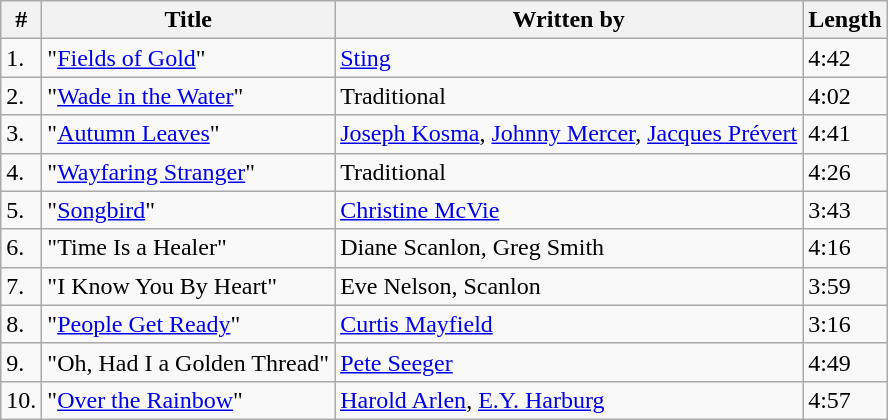<table class="wikitable">
<tr>
<th>#</th>
<th>Title</th>
<th>Written by</th>
<th>Length</th>
</tr>
<tr>
<td>1.</td>
<td>"<a href='#'>Fields of Gold</a>"</td>
<td><a href='#'>Sting</a></td>
<td>4:42</td>
</tr>
<tr>
<td>2.</td>
<td>"<a href='#'>Wade in the Water</a>"</td>
<td>Traditional</td>
<td>4:02</td>
</tr>
<tr>
<td>3.</td>
<td>"<a href='#'>Autumn Leaves</a>"</td>
<td><a href='#'>Joseph Kosma</a>, <a href='#'>Johnny Mercer</a>, <a href='#'>Jacques Prévert</a></td>
<td>4:41</td>
</tr>
<tr>
<td>4.</td>
<td>"<a href='#'>Wayfaring Stranger</a>"</td>
<td>Traditional</td>
<td>4:26</td>
</tr>
<tr>
<td>5.</td>
<td>"<a href='#'>Songbird</a>"</td>
<td><a href='#'>Christine McVie</a></td>
<td>3:43</td>
</tr>
<tr>
<td>6.</td>
<td>"Time Is a Healer"</td>
<td>Diane Scanlon, Greg Smith</td>
<td>4:16</td>
</tr>
<tr>
<td>7.</td>
<td>"I Know You By Heart"</td>
<td>Eve Nelson, Scanlon</td>
<td>3:59</td>
</tr>
<tr>
<td>8.</td>
<td>"<a href='#'>People Get Ready</a>"</td>
<td><a href='#'>Curtis Mayfield</a></td>
<td>3:16</td>
</tr>
<tr>
<td>9.</td>
<td>"Oh, Had I a Golden Thread"</td>
<td><a href='#'>Pete Seeger</a></td>
<td>4:49</td>
</tr>
<tr>
<td>10.</td>
<td>"<a href='#'>Over the Rainbow</a>"</td>
<td><a href='#'>Harold Arlen</a>, <a href='#'>E.Y. Harburg</a></td>
<td>4:57</td>
</tr>
</table>
